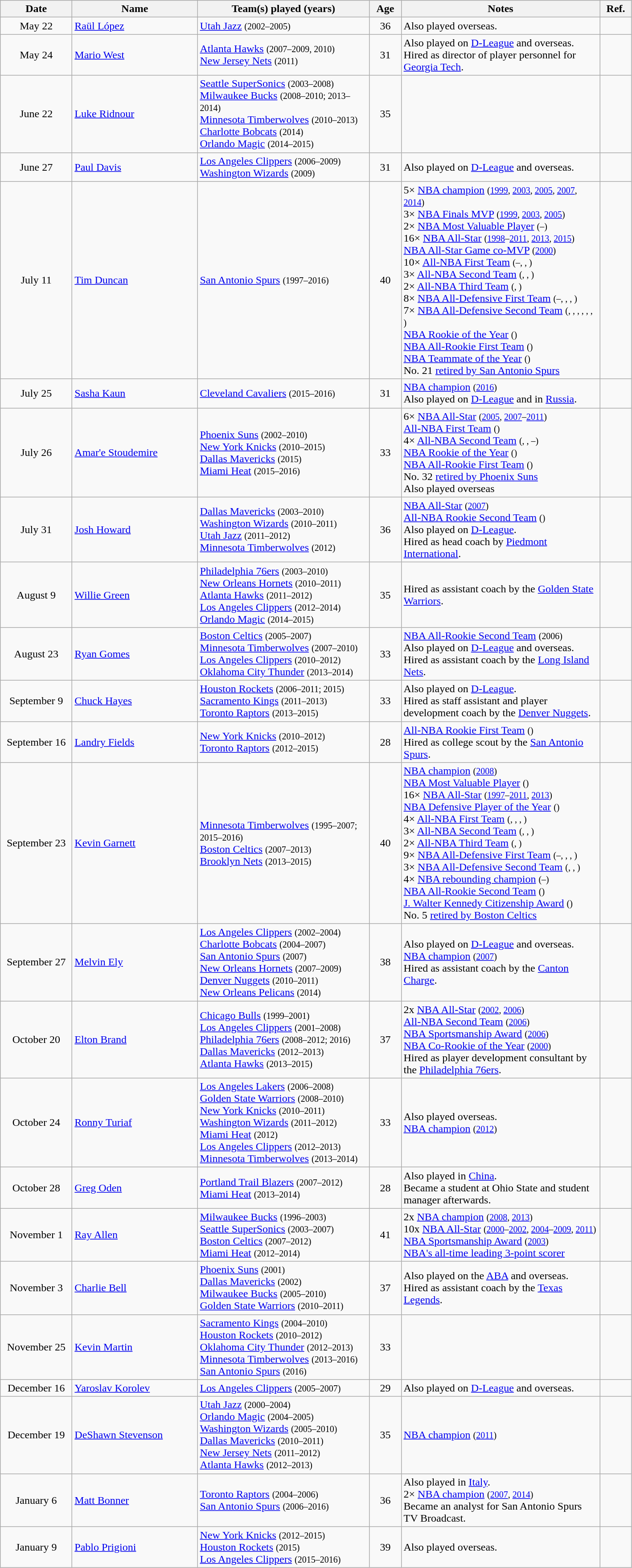<table class="wikitable">
<tr>
<th style="width:100px">Date</th>
<th style="width:180px">Name</th>
<th style="width:250px">Team(s) played (years)</th>
<th style="width:40px">Age</th>
<th style="width:290px">Notes</th>
<th style="width:40px">Ref.</th>
</tr>
<tr>
<td align=center>May 22</td>
<td><a href='#'>Raül López</a></td>
<td><a href='#'>Utah Jazz</a> <small>(2002–2005)</small></td>
<td align=center>36</td>
<td>Also played overseas.</td>
<td align=center></td>
</tr>
<tr>
<td align=center>May 24</td>
<td><a href='#'>Mario West</a></td>
<td><a href='#'>Atlanta Hawks</a> <small>(2007–2009, 2010)</small><br><a href='#'>New Jersey Nets</a> <small>(2011)</small></td>
<td align=center>31</td>
<td>Also played on <a href='#'>D-League</a> and overseas.<br>Hired as director of player personnel for <a href='#'>Georgia Tech</a>.</td>
<td align=center></td>
</tr>
<tr>
<td align=center>June 22</td>
<td><a href='#'>Luke Ridnour</a></td>
<td><a href='#'>Seattle SuperSonics</a> <small>(2003–2008)</small><br><a href='#'>Milwaukee Bucks</a> <small>(2008–2010; 2013–2014)</small><br><a href='#'>Minnesota Timberwolves</a> <small>(2010–2013)</small><br><a href='#'>Charlotte Bobcats</a> <small>(2014)</small><br><a href='#'>Orlando Magic</a> <small>(2014–2015)</small></td>
<td align=center>35</td>
<td></td>
<td align=center></td>
</tr>
<tr>
<td align=center>June 27</td>
<td><a href='#'>Paul Davis</a></td>
<td><a href='#'>Los Angeles Clippers</a> <small>(2006–2009)</small><br><a href='#'>Washington Wizards</a> <small>(2009)</small></td>
<td align=center>31</td>
<td>Also played on <a href='#'>D-League</a> and overseas.</td>
<td align=center></td>
</tr>
<tr>
<td align=center>July 11</td>
<td><a href='#'>Tim Duncan</a></td>
<td><a href='#'>San Antonio Spurs</a> <small>(1997–2016)</small></td>
<td align=center>40</td>
<td>5× <a href='#'>NBA champion</a> <small>(<a href='#'>1999</a>, <a href='#'>2003</a>, <a href='#'>2005</a>, <a href='#'>2007</a>, <a href='#'>2014</a>)</small><br>3× <a href='#'>NBA Finals MVP</a> <small>(<a href='#'>1999</a>, <a href='#'>2003</a>, <a href='#'>2005</a>)</small><br>2× <a href='#'>NBA Most Valuable Player</a> <small>(–)</small><br>16× <a href='#'>NBA All-Star</a> <small>(<a href='#'>1998</a>–<a href='#'>2011</a>, <a href='#'>2013</a>, <a href='#'>2015</a>)</small><br><a href='#'>NBA All-Star Game co-MVP</a> <small>(<a href='#'>2000</a>)</small><br>10× <a href='#'>All-NBA First Team</a> <small>(–, , )</small><br>3× <a href='#'>All-NBA Second Team</a> <small>(, , )</small><br>2× <a href='#'>All-NBA Third Team</a> <small>(, )</small><br>8× <a href='#'>NBA All-Defensive First Team</a> <small>(–, , , )</small><br>7× <a href='#'>NBA All-Defensive Second Team</a> <small>(, , , , , , )</small><br><a href='#'>NBA Rookie of the Year</a> <small>()</small><br><a href='#'>NBA All-Rookie First Team</a> <small>()</small><br><a href='#'>NBA Teammate of the Year</a> <small>()</small><br>No. 21 <a href='#'>retired by San Antonio Spurs</a></td>
<td align=center></td>
</tr>
<tr>
<td align=center>July 25</td>
<td><a href='#'>Sasha Kaun</a></td>
<td><a href='#'>Cleveland Cavaliers</a> <small>(2015–2016)</small></td>
<td align=center>31</td>
<td><a href='#'>NBA champion</a> <small>(<a href='#'>2016</a>)</small><br>Also played on <a href='#'>D-League</a> and in <a href='#'>Russia</a>.</td>
<td align=center></td>
</tr>
<tr>
<td align=center>July 26</td>
<td><a href='#'>Amar'e Stoudemire</a></td>
<td><a href='#'>Phoenix Suns</a> <small>(2002–2010)</small><br><a href='#'>New York Knicks</a> <small>(2010–2015)</small><br><a href='#'>Dallas Mavericks</a> <small>(2015)</small><br><a href='#'>Miami Heat</a> <small>(2015–2016)</small></td>
<td align=center>33</td>
<td>6× <a href='#'>NBA All-Star</a> <small>(<a href='#'>2005</a>, <a href='#'>2007</a>–<a href='#'>2011</a>)</small><br><a href='#'>All-NBA First Team</a> <small>()</small><br>4× <a href='#'>All-NBA Second Team</a> <small>(, , –)</small><br><a href='#'>NBA Rookie of the Year</a> <small>()</small><br><a href='#'>NBA All-Rookie First Team</a> <small>()</small><br>No. 32 <a href='#'>retired by Phoenix Suns</a><br>Also played overseas</td>
<td align=center></td>
</tr>
<tr>
<td align=center>July 31</td>
<td><a href='#'>Josh Howard</a></td>
<td><a href='#'>Dallas Mavericks</a> <small>(2003–2010)</small><br><a href='#'>Washington Wizards</a> <small>(2010–2011)</small><br><a href='#'>Utah Jazz</a> <small>(2011–2012)</small><br><a href='#'>Minnesota Timberwolves</a> <small>(2012)</small></td>
<td align=center>36</td>
<td><a href='#'>NBA All-Star</a> <small>(<a href='#'>2007</a>)</small><br><a href='#'>All-NBA Rookie Second Team</a> <small>()</small><br>Also played on <a href='#'>D-League</a>.<br>Hired as head coach by <a href='#'>Piedmont International</a>.</td>
<td align=center></td>
</tr>
<tr>
<td align=center>August 9</td>
<td><a href='#'>Willie Green</a></td>
<td><a href='#'>Philadelphia 76ers</a> <small>(2003–2010)</small><br><a href='#'>New Orleans Hornets</a> <small>(2010–2011)</small><br><a href='#'>Atlanta Hawks</a> <small>(2011–2012)</small><br><a href='#'>Los Angeles Clippers</a> <small>(2012–2014)</small><br><a href='#'>Orlando Magic</a> <small>(2014–2015)</small></td>
<td align=center>35</td>
<td>Hired as assistant coach by the <a href='#'>Golden State Warriors</a>.</td>
<td align=center></td>
</tr>
<tr>
<td align=center>August 23</td>
<td><a href='#'>Ryan Gomes</a></td>
<td><a href='#'>Boston Celtics</a> <small>(2005–2007)</small><br><a href='#'>Minnesota Timberwolves</a> <small>(2007–2010)</small><br><a href='#'>Los Angeles Clippers</a> <small>(2010–2012)</small><br><a href='#'>Oklahoma City Thunder</a> <small>(2013–2014)</small></td>
<td align=center>33</td>
<td><a href='#'>NBA All-Rookie Second Team</a> <small>(2006)</small><br>Also played on <a href='#'>D-League</a> and overseas.<br>Hired as assistant coach by the <a href='#'>Long Island Nets</a>.</td>
<td align=center></td>
</tr>
<tr>
<td align=center>September 9</td>
<td><a href='#'>Chuck Hayes</a></td>
<td><a href='#'>Houston Rockets</a> <small>(2006–2011; 2015)</small><br><a href='#'>Sacramento Kings</a> <small>(2011–2013)</small><br><a href='#'>Toronto Raptors</a> <small>(2013–2015)</small></td>
<td align=center>33</td>
<td>Also played on <a href='#'>D-League</a>.<br>Hired as staff assistant and player development coach by the <a href='#'>Denver Nuggets</a>.</td>
<td align=center></td>
</tr>
<tr>
<td align=center>September 16</td>
<td><a href='#'>Landry Fields</a></td>
<td><a href='#'>New York Knicks</a> <small>(2010–2012)</small><br><a href='#'>Toronto Raptors</a> <small>(2012–2015)</small></td>
<td align=center>28</td>
<td><a href='#'>All-NBA Rookie First Team</a> <small>()</small><br>Hired as college scout by the <a href='#'>San Antonio Spurs</a>.</td>
<td align=center></td>
</tr>
<tr>
<td align=center>September 23</td>
<td><a href='#'>Kevin Garnett</a></td>
<td><a href='#'>Minnesota Timberwolves</a> <small>(1995–2007; 2015–2016)</small><br><a href='#'>Boston Celtics</a> <small>(2007–2013)</small><br><a href='#'>Brooklyn Nets</a> <small>(2013–2015)</small></td>
<td align=center>40</td>
<td><a href='#'>NBA champion</a> <small>(<a href='#'>2008</a>)</small><br><a href='#'>NBA Most Valuable Player</a> <small>()</small><br>16× <a href='#'>NBA All-Star</a> <small>(<a href='#'>1997</a>–<a href='#'>2011</a>, <a href='#'>2013</a>)</small><br><a href='#'>NBA Defensive Player of the Year</a> <small>()</small><br>4× <a href='#'>All-NBA First Team</a> <small>(, , , )</small><br>3× <a href='#'>All-NBA Second Team</a> <small>(, , )</small><br>2× <a href='#'>All-NBA Third Team</a> <small>(, )</small><br>9× <a href='#'>NBA All-Defensive First Team</a> <small>(–, , , )</small><br>3× <a href='#'>NBA All-Defensive Second Team</a> <small>(, , )</small><br>4× <a href='#'>NBA rebounding champion</a> <small>(–)</small><br><a href='#'>NBA All-Rookie Second Team</a> <small>()</small><br><a href='#'>J. Walter Kennedy Citizenship Award</a> <small>()</small><br>No. 5 <a href='#'>retired by Boston Celtics</a></td>
<td align=center></td>
</tr>
<tr>
<td align=center>September 27</td>
<td><a href='#'>Melvin Ely</a></td>
<td><a href='#'>Los Angeles Clippers</a> <small>(2002–2004)</small><br><a href='#'>Charlotte Bobcats</a> <small>(2004–2007)</small><br><a href='#'>San Antonio Spurs</a> <small>(2007)</small><br><a href='#'>New Orleans Hornets</a> <small>(2007–2009)</small><br><a href='#'>Denver Nuggets</a> <small>(2010–2011)</small><br><a href='#'>New Orleans Pelicans</a> <small>(2014)</small></td>
<td align=center>38</td>
<td>Also played on <a href='#'>D-League</a> and overseas.<br><a href='#'>NBA champion</a> <small>(<a href='#'>2007</a>)</small><br>Hired as assistant coach by the <a href='#'>Canton Charge</a>.</td>
<td align=center></td>
</tr>
<tr>
<td align=center>October 20</td>
<td><a href='#'>Elton Brand</a></td>
<td><a href='#'>Chicago Bulls</a> <small>(1999–2001)</small><br><a href='#'>Los Angeles Clippers</a> <small>(2001–2008)</small><br><a href='#'>Philadelphia 76ers</a> <small>(2008–2012; 2016)</small><br><a href='#'>Dallas Mavericks</a> <small>(2012–2013)</small><br><a href='#'>Atlanta Hawks</a> <small>(2013–2015)</small></td>
<td align=center>37</td>
<td>2x <a href='#'>NBA All-Star</a> <small>(<a href='#'>2002</a>, <a href='#'>2006</a>)</small><br><a href='#'>All-NBA Second Team</a> <small>(<a href='#'>2006</a>)</small><br><a href='#'>NBA Sportsmanship Award</a> <small>(<a href='#'>2006</a>)</small><br><a href='#'>NBA Co-Rookie of the Year</a> <small>(<a href='#'>2000</a>)</small><br>Hired as player development consultant by the <a href='#'>Philadelphia 76ers</a>.</td>
<td align=center></td>
</tr>
<tr>
<td align=center>October 24</td>
<td><a href='#'>Ronny Turiaf</a></td>
<td><a href='#'>Los Angeles Lakers</a> <small>(2006–2008)</small><br><a href='#'>Golden State Warriors</a> <small>(2008–2010)</small><br><a href='#'>New York Knicks</a> <small>(2010–2011)</small><br><a href='#'>Washington Wizards</a> <small>(2011–2012)</small><br><a href='#'>Miami Heat</a> <small>(2012)</small><br><a href='#'>Los Angeles Clippers</a> <small>(2012–2013)</small><br><a href='#'>Minnesota Timberwolves</a> <small>(2013–2014)</small></td>
<td align=center>33</td>
<td>Also played overseas.<br><a href='#'>NBA champion</a> <small>(<a href='#'>2012</a>)</small></td>
<td align=center></td>
</tr>
<tr>
<td align=center>October 28</td>
<td><a href='#'>Greg Oden</a></td>
<td><a href='#'>Portland Trail Blazers</a> <small>(2007–2012)</small><br><a href='#'>Miami Heat</a> <small>(2013–2014)</small></td>
<td align=center>28</td>
<td>Also played in <a href='#'>China</a>.<br>Became a student at Ohio State and student manager afterwards.</td>
<td align=center></td>
</tr>
<tr>
<td align=center>November 1</td>
<td><a href='#'>Ray Allen</a></td>
<td><a href='#'>Milwaukee Bucks</a> <small>(1996–2003)</small><br><a href='#'>Seattle SuperSonics</a> <small>(2003–2007)</small><br><a href='#'>Boston Celtics</a> <small>(2007–2012)</small><br><a href='#'>Miami Heat</a> <small>(2012–2014)</small></td>
<td align=center>41</td>
<td>2x <a href='#'>NBA champion</a> <small>(<a href='#'>2008</a>, <a href='#'>2013</a>)</small><br>10x <a href='#'>NBA All-Star</a> <small>(<a href='#'>2000</a>–<a href='#'>2002</a>, <a href='#'>2004</a>–<a href='#'>2009</a>, <a href='#'>2011</a>)</small><br><a href='#'>NBA Sportsmanship Award</a> <small>(<a href='#'>2003</a>)</small><br><a href='#'>NBA's all-time leading 3-point scorer</a></td>
<td align=center></td>
</tr>
<tr>
<td align=center>November 3</td>
<td><a href='#'>Charlie Bell</a></td>
<td><a href='#'>Phoenix Suns</a> <small>(2001)</small><br><a href='#'>Dallas Mavericks</a> <small>(2002)</small><br><a href='#'>Milwaukee Bucks</a> <small>(2005–2010)</small><br><a href='#'>Golden State Warriors</a> <small>(2010–2011)</small></td>
<td align=center>37</td>
<td>Also played on the <a href='#'>ABA</a> and overseas.<br>Hired as assistant coach by the <a href='#'>Texas Legends</a>.</td>
<td align=center></td>
</tr>
<tr>
<td align=center>November 25</td>
<td><a href='#'>Kevin Martin</a></td>
<td><a href='#'>Sacramento Kings</a> <small>(2004–2010)</small><br><a href='#'>Houston Rockets</a> <small>(2010–2012)</small><br><a href='#'>Oklahoma City Thunder</a> <small>(2012–2013)</small><br><a href='#'>Minnesota Timberwolves</a> <small>(2013–2016)</small><br><a href='#'>San Antonio Spurs</a> <small>(2016)</small></td>
<td align=center>33</td>
<td></td>
<td align=center></td>
</tr>
<tr>
<td align=center>December 16</td>
<td><a href='#'>Yaroslav Korolev</a></td>
<td><a href='#'>Los Angeles Clippers</a> <small>(2005–2007)</small></td>
<td align=center>29</td>
<td>Also played on <a href='#'>D-League</a> and overseas.</td>
<td align=center></td>
</tr>
<tr>
<td align=center>December 19</td>
<td><a href='#'>DeShawn Stevenson</a></td>
<td><a href='#'>Utah Jazz</a> <small>(2000–2004)</small><br><a href='#'>Orlando Magic</a> <small>(2004–2005)</small><br><a href='#'>Washington Wizards</a> <small>(2005–2010)</small><br><a href='#'>Dallas Mavericks</a> <small>(2010–2011)</small><br><a href='#'>New Jersey Nets</a> <small>(2011–2012)</small><br><a href='#'>Atlanta Hawks</a> <small>(2012–2013)</small></td>
<td align=center>35</td>
<td><a href='#'>NBA champion</a> <small>(<a href='#'>2011</a>)</small></td>
<td align=center></td>
</tr>
<tr>
<td align=center>January 6</td>
<td><a href='#'>Matt Bonner</a></td>
<td><a href='#'>Toronto Raptors</a> <small>(2004–2006)</small><br><a href='#'>San Antonio Spurs</a> <small>(2006–2016)</small></td>
<td align=center>36</td>
<td>Also played in <a href='#'>Italy</a>.<br>2× <a href='#'>NBA champion</a> <small>(<a href='#'>2007</a>, <a href='#'>2014</a>)</small><br>Became an analyst for San Antonio Spurs TV Broadcast.</td>
<td align=center></td>
</tr>
<tr>
<td align=center>January 9</td>
<td><a href='#'>Pablo Prigioni</a></td>
<td><a href='#'>New York Knicks</a> <small>(2012–2015)</small><br><a href='#'>Houston Rockets</a> <small>(2015)</small><br><a href='#'>Los Angeles Clippers</a> <small>(2015–2016)</small></td>
<td align=center>39</td>
<td>Also played overseas.</td>
<td align=center></td>
</tr>
</table>
